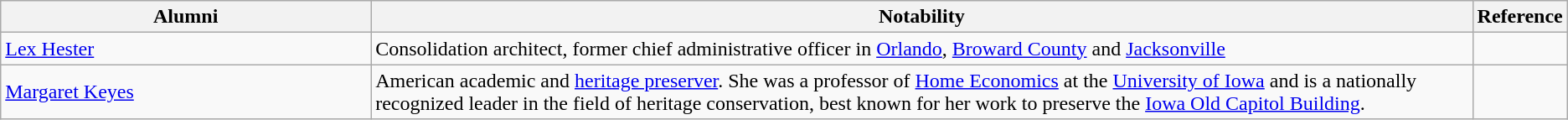<table class="wikitable vertical-align-top">
<tr>
<th style="width:25%;">Alumni</th>
<th style="width:75%;">Notability</th>
<th style="width:*;" class="unsortable">Reference</th>
</tr>
<tr>
<td><a href='#'>Lex Hester</a></td>
<td>Consolidation architect, former chief administrative officer in <a href='#'>Orlando</a>, <a href='#'>Broward County</a> and <a href='#'>Jacksonville</a></td>
<td></td>
</tr>
<tr>
<td><a href='#'>Margaret Keyes</a></td>
<td>American academic and <a href='#'>heritage preserver</a>. She was a professor of <a href='#'>Home Economics</a> at the <a href='#'>University of Iowa</a> and is a nationally recognized leader in the field of heritage conservation, best known for her work to preserve the <a href='#'>Iowa Old Capitol Building</a>.</td>
<td></td>
</tr>
</table>
